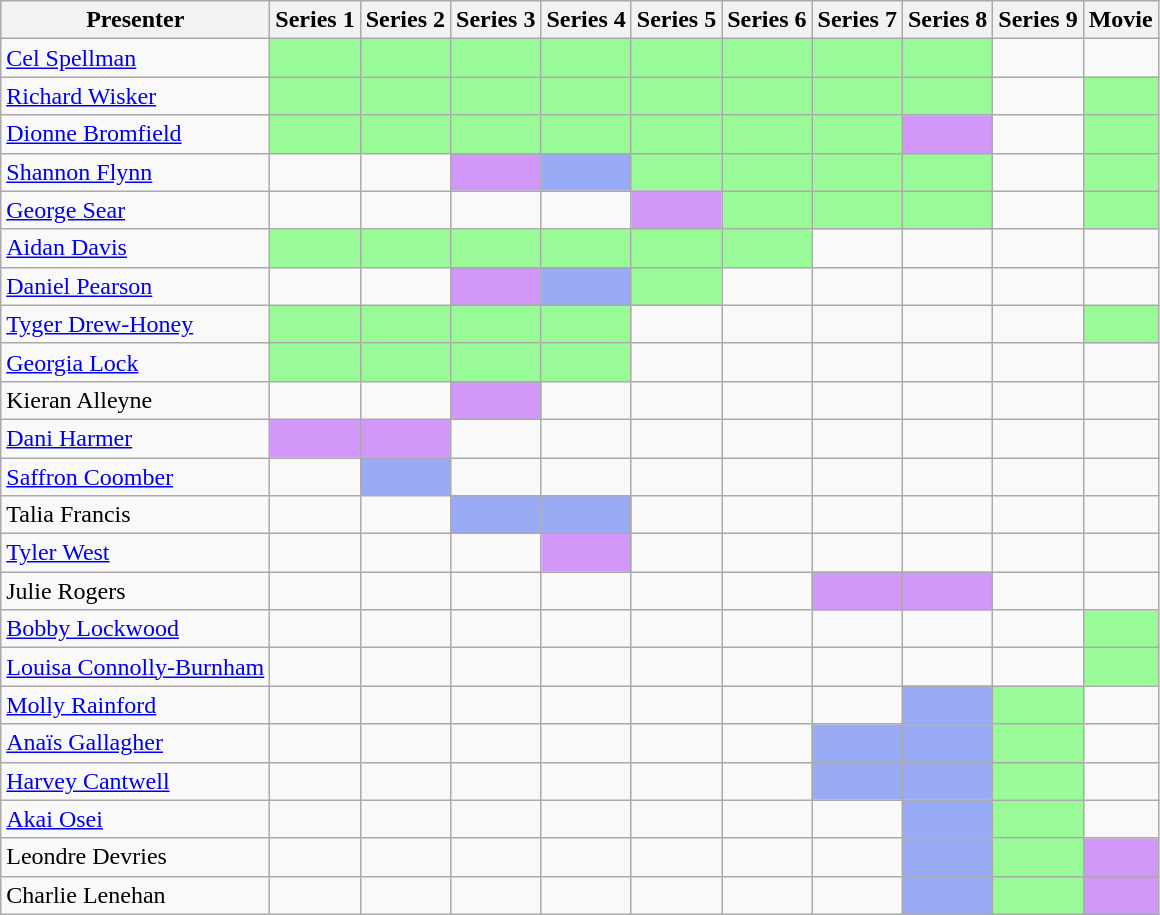<table class="wikitable">
<tr>
<th>Presenter</th>
<th>Series 1</th>
<th>Series 2</th>
<th>Series 3</th>
<th>Series 4</th>
<th>Series 5</th>
<th>Series 6</th>
<th>Series 7</th>
<th>Series 8</th>
<th>Series 9</th>
<th>Movie</th>
</tr>
<tr>
<td><a href='#'>Cel Spellman</a></td>
<td style="background:#98FB98;"></td>
<td style="background:#98FB98;"></td>
<td style="background:#98FB98;"></td>
<td style="background:#98FB98;"></td>
<td style="background:#98FB98;"></td>
<td style="background:#98FB98;"></td>
<td style="background:#98FB98;"></td>
<td style="background:#98FB98;"></td>
<td style="background:#;"></td>
<td style="background:#;"></td>
</tr>
<tr>
<td><a href='#'>Richard Wisker</a></td>
<td style="background:#98FB98;"></td>
<td style="background:#98FB98;"></td>
<td style="background:#98FB98;"></td>
<td style="background:#98FB98;"></td>
<td style="background:#98FB98;"></td>
<td style="background:#98FB98;"></td>
<td style="background:#98FB98;"></td>
<td style="background:#98FB98;"></td>
<td style="background:#;"></td>
<td style="background:#98FB98;"></td>
</tr>
<tr>
<td><a href='#'>Dionne Bromfield</a></td>
<td style="background:#98FB98;"></td>
<td style="background:#98FB98;"></td>
<td style="background:#98FB98;"></td>
<td style="background:#98FB98;"></td>
<td style="background:#98FB98;"></td>
<td style="background:#98FB98;"></td>
<td style="background:#98FB98;"></td>
<td style="background:#D298F9;"></td>
<td style="background:#;"></td>
<td style="background:#98FB98;"></td>
</tr>
<tr>
<td><a href='#'>Shannon Flynn</a></td>
<td style="background:#;"></td>
<td style="background:#;"></td>
<td style="background:#D298F9;"></td>
<td style="background:#99AAF7;"></td>
<td style="background:#98FB98;"></td>
<td style="background:#98FB98;"></td>
<td style="background:#98FB98;"></td>
<td style="background:#98FB98;"></td>
<td style="background:#;"></td>
<td style="background:#98FB98;"></td>
</tr>
<tr>
<td><a href='#'>George Sear</a></td>
<td style="background:#;"></td>
<td style="background:#;"></td>
<td style="background:#;"></td>
<td style="background:#;"></td>
<td style="background:#D298F9"></td>
<td style="background:#98FB98;"></td>
<td style="background:#98FB98;"></td>
<td style="background:#98FB98;"></td>
<td style="background:#;"></td>
<td style="background:#98FB98;"></td>
</tr>
<tr>
<td><a href='#'>Aidan Davis</a></td>
<td style="background:#98FB98;"></td>
<td style="background:#98FB98;"></td>
<td style="background:#98FB98;"></td>
<td style="background:#98FB98;"></td>
<td style="background:#98FB98;"></td>
<td style="background:#98FB98;"></td>
<td style="background:#;"></td>
<td style="background:#;"></td>
<td style="background:#;"></td>
<td style="background:#;"></td>
</tr>
<tr>
<td><a href='#'>Daniel Pearson</a></td>
<td style="background:#;"></td>
<td style="background:#;"></td>
<td style="background:#D298F9;"></td>
<td style="background:#99AAF7;"></td>
<td style="background:#98FB98;"></td>
<td style="background:#;"></td>
<td style="background:#;"></td>
<td style="background:#;"></td>
<td style="background:#;"></td>
<td style="background:#;"></td>
</tr>
<tr>
<td><a href='#'>Tyger Drew-Honey</a></td>
<td style="background:#98FB98;"></td>
<td style="background:#98FB98;"></td>
<td style="background:#98FB98;"></td>
<td style="background:#98FB98;"></td>
<td style="background:#;"></td>
<td style="background:#;"></td>
<td style="background:#;"></td>
<td style="background:#;"></td>
<td style="background:#;"></td>
<td style="background:#98FB98;"></td>
</tr>
<tr>
<td><a href='#'>Georgia Lock</a></td>
<td style="background:#98FB98;"></td>
<td style="background:#98FB98;"></td>
<td style="background:#98FB98;"></td>
<td style="background:#98FB98;"></td>
<td style="background:#;"></td>
<td style="background:#;"></td>
<td style="background:#;"></td>
<td style="background:#;"></td>
<td style="background:#;"></td>
<td style="background:#;"></td>
</tr>
<tr>
<td>Kieran Alleyne</td>
<td style="background:#;"></td>
<td style="background:#;"></td>
<td style="background:#D298F9;"></td>
<td style="background:#;"></td>
<td style="background:#;"></td>
<td style="background:#;"></td>
<td style="background:#;"></td>
<td style="background:#;"></td>
<td style="background:#;"></td>
<td style="background:#;"></td>
</tr>
<tr>
<td><a href='#'>Dani Harmer</a></td>
<td style="background:#D298F9;"></td>
<td style="background:#D298F9;"></td>
<td style="background:#;"></td>
<td style="background:#;"></td>
<td style="background:#;"></td>
<td style="background:#;"></td>
<td style="background:#;"></td>
<td style="background:#;"></td>
<td style="background:#;"></td>
<td style="background:#;"></td>
</tr>
<tr>
<td><a href='#'>Saffron Coomber</a></td>
<td style="background:#;"></td>
<td style="background:#99AAF7;"></td>
<td style="background:#;"></td>
<td style="background:#;"></td>
<td style="background:#;"></td>
<td style="background:#;"></td>
<td style="background:#;"></td>
<td style="background:#;"></td>
<td style="background:#;"></td>
<td style="background:#;"></td>
</tr>
<tr>
<td>Talia Francis</td>
<td style="background:#;"></td>
<td style="background:#;"></td>
<td style="background:#99AAF7;"></td>
<td style="background:#99AAF7;"></td>
<td style="background:#;"></td>
<td style="background:#;"></td>
<td style="background:#;"></td>
<td style="background:#;"></td>
<td style="background:#;"></td>
<td style="background:#;"></td>
</tr>
<tr>
<td><a href='#'>Tyler West</a></td>
<td style="background:#;"></td>
<td style="background:#;"></td>
<td style="background:#;"></td>
<td style="background:#D298F9;"></td>
<td style="background:#;"></td>
<td style="background:#;"></td>
<td style="background:#;"></td>
<td style="background:#;"></td>
<td style="background:#;"></td>
<td style="background:#;"></td>
</tr>
<tr>
<td>Julie Rogers</td>
<td style="background:#;"></td>
<td style="background:#;"></td>
<td style="background:#;"></td>
<td style="background:#;"></td>
<td style="background:#;"></td>
<td style="background:#;"></td>
<td style="background:#D298F9"></td>
<td style="background:#D298F9"></td>
<td style="background:#;"></td>
<td style="background:#;"></td>
</tr>
<tr>
<td><a href='#'>Bobby Lockwood</a></td>
<td style="background:#;"></td>
<td style="background:#;"></td>
<td style="background:#;"></td>
<td style="background:#;"></td>
<td style="background:#;"></td>
<td style="background:#;"></td>
<td style="background:#;"></td>
<td style="background:#;"></td>
<td style="background:#;"></td>
<td style="background:#98FB98;"></td>
</tr>
<tr>
<td><a href='#'>Louisa Connolly-Burnham</a></td>
<td style="background:#;"></td>
<td style="background:#;"></td>
<td style="background:#;"></td>
<td style="background:#;"></td>
<td style="background:#;"></td>
<td style="background:#;"></td>
<td style="background:#;"></td>
<td style="background:#;"></td>
<td style="background:#;"></td>
<td style="background:#98FB98;"></td>
</tr>
<tr>
<td><a href='#'>Molly Rainford</a></td>
<td style="background:#;"></td>
<td style="background:#;"></td>
<td style="background:#;"></td>
<td style="background:#;"></td>
<td style="background:#;"></td>
<td style="background:#;"></td>
<td style="background:#"></td>
<td style="background:#99AAF7;"></td>
<td style="background:#98FB98;"></td>
<td style="background:#;"></td>
</tr>
<tr>
<td><a href='#'>Anaïs Gallagher</a></td>
<td style="background:#;"></td>
<td style="background:#;"></td>
<td style="background:#;"></td>
<td style="background:#;"></td>
<td style="background:#;"></td>
<td style="background:#;"></td>
<td style="background:#99AAF7"></td>
<td style="background:#99AAF7;"></td>
<td style="background:#98FB98;"></td>
<td style="background:#;"></td>
</tr>
<tr>
<td><a href='#'>Harvey Cantwell</a></td>
<td style="background:#;"></td>
<td style="background:#;"></td>
<td style="background:#;"></td>
<td style="background:#;"></td>
<td style="background:#;"></td>
<td style="background:#;"></td>
<td style="background:#99AAF7"></td>
<td style="background:#99AAF7"></td>
<td style="background:#98FB98;"></td>
<td style="background:#;"></td>
</tr>
<tr>
<td><a href='#'>Akai Osei</a></td>
<td style="background:#;"></td>
<td style="background:#;"></td>
<td style="background:#;"></td>
<td style="background:#;"></td>
<td style="background:#;"></td>
<td style="background:#;"></td>
<td style="background:#"></td>
<td style="background:#99AAF7;"></td>
<td style="background:#98FB98;"></td>
<td style="background:#;"></td>
</tr>
<tr>
<td>Leondre Devries</td>
<td style="background:#;"></td>
<td style="background:#;"></td>
<td style="background:#;"></td>
<td style="background:#;"></td>
<td style="background:#;"></td>
<td style="background:#;"></td>
<td style="background:#;"></td>
<td style="background:#99AAF7;"></td>
<td style="background:#98FB98;"></td>
<td style="background:#D298F9;"></td>
</tr>
<tr>
<td>Charlie Lenehan</td>
<td style="background:#;"></td>
<td style="background:#;"></td>
<td style="background:#;"></td>
<td style="background:#;"></td>
<td style="background:#;"></td>
<td style="background:#;"></td>
<td style="background:#;"></td>
<td style="background:#99AAF7;"></td>
<td style="background:#98FB98;"></td>
<td style="background:#D298F9;"></td>
</tr>
</table>
